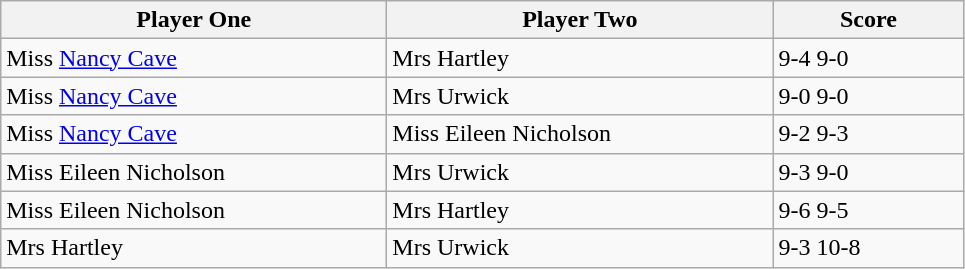<table class="wikitable">
<tr>
<th width=250>Player One</th>
<th width=250>Player Two</th>
<th width=120>Score</th>
</tr>
<tr>
<td> Miss <a href='#'>Nancy Cave</a></td>
<td> Mrs Hartley</td>
<td>9-4 9-0</td>
</tr>
<tr>
<td> Miss <a href='#'>Nancy Cave</a></td>
<td> Mrs Urwick</td>
<td>9-0 9-0</td>
</tr>
<tr>
<td> Miss <a href='#'>Nancy Cave</a></td>
<td> Miss Eileen Nicholson</td>
<td>9-2 9-3</td>
</tr>
<tr>
<td> Miss Eileen Nicholson</td>
<td> Mrs Urwick</td>
<td>9-3 9-0</td>
</tr>
<tr>
<td> Miss Eileen Nicholson</td>
<td> Mrs Hartley</td>
<td>9-6 9-5</td>
</tr>
<tr>
<td> Mrs Hartley</td>
<td> Mrs Urwick</td>
<td>9-3 10-8</td>
</tr>
</table>
